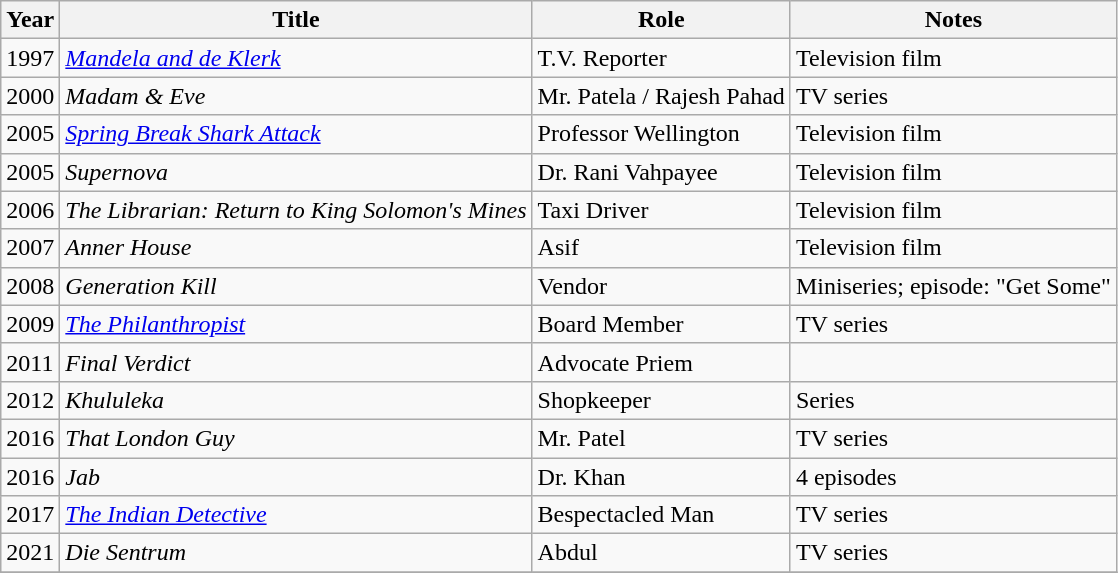<table class="wikitable sortable">
<tr>
<th>Year</th>
<th>Title</th>
<th>Role</th>
<th class="unsortable">Notes</th>
</tr>
<tr>
<td>1997</td>
<td><em><a href='#'>Mandela and de Klerk</a></em></td>
<td>T.V. Reporter</td>
<td>Television film</td>
</tr>
<tr>
<td>2000</td>
<td><em>Madam & Eve</em></td>
<td>Mr. Patela / Rajesh Pahad</td>
<td>TV series</td>
</tr>
<tr>
<td>2005</td>
<td><em><a href='#'>Spring Break Shark Attack</a></em></td>
<td>Professor Wellington</td>
<td>Television film</td>
</tr>
<tr>
<td>2005</td>
<td><em>Supernova</em></td>
<td>Dr. Rani Vahpayee</td>
<td>Television film</td>
</tr>
<tr>
<td>2006</td>
<td><em>The Librarian: Return to King Solomon's Mines</em></td>
<td>Taxi Driver</td>
<td>Television film</td>
</tr>
<tr>
<td>2007</td>
<td><em>Anner House</em></td>
<td>Asif</td>
<td>Television film</td>
</tr>
<tr>
<td>2008</td>
<td><em>Generation Kill</em></td>
<td>Vendor</td>
<td>Miniseries; episode: "Get Some"</td>
</tr>
<tr>
<td>2009</td>
<td><em><a href='#'>The Philanthropist</a></em></td>
<td>Board Member</td>
<td>TV series</td>
</tr>
<tr>
<td>2011</td>
<td><em>Final Verdict</em></td>
<td>Advocate Priem</td>
<td></td>
</tr>
<tr>
<td>2012</td>
<td><em>Khululeka</em></td>
<td>Shopkeeper</td>
<td>Series</td>
</tr>
<tr>
<td>2016</td>
<td><em>That London Guy</em></td>
<td>Mr. Patel</td>
<td>TV series</td>
</tr>
<tr>
<td>2016</td>
<td><em>Jab</em></td>
<td>Dr. Khan</td>
<td>4 episodes</td>
</tr>
<tr>
<td>2017</td>
<td><em><a href='#'>The Indian Detective</a></em></td>
<td>Bespectacled Man</td>
<td>TV series</td>
</tr>
<tr>
<td>2021</td>
<td><em>Die Sentrum</em></td>
<td>Abdul</td>
<td>TV series</td>
</tr>
<tr>
</tr>
</table>
